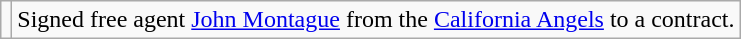<table class="wikitable">
<tr>
<td></td>
<td>Signed free agent <a href='#'>John Montague</a> from the <a href='#'>California Angels</a> to a contract.</td>
</tr>
</table>
